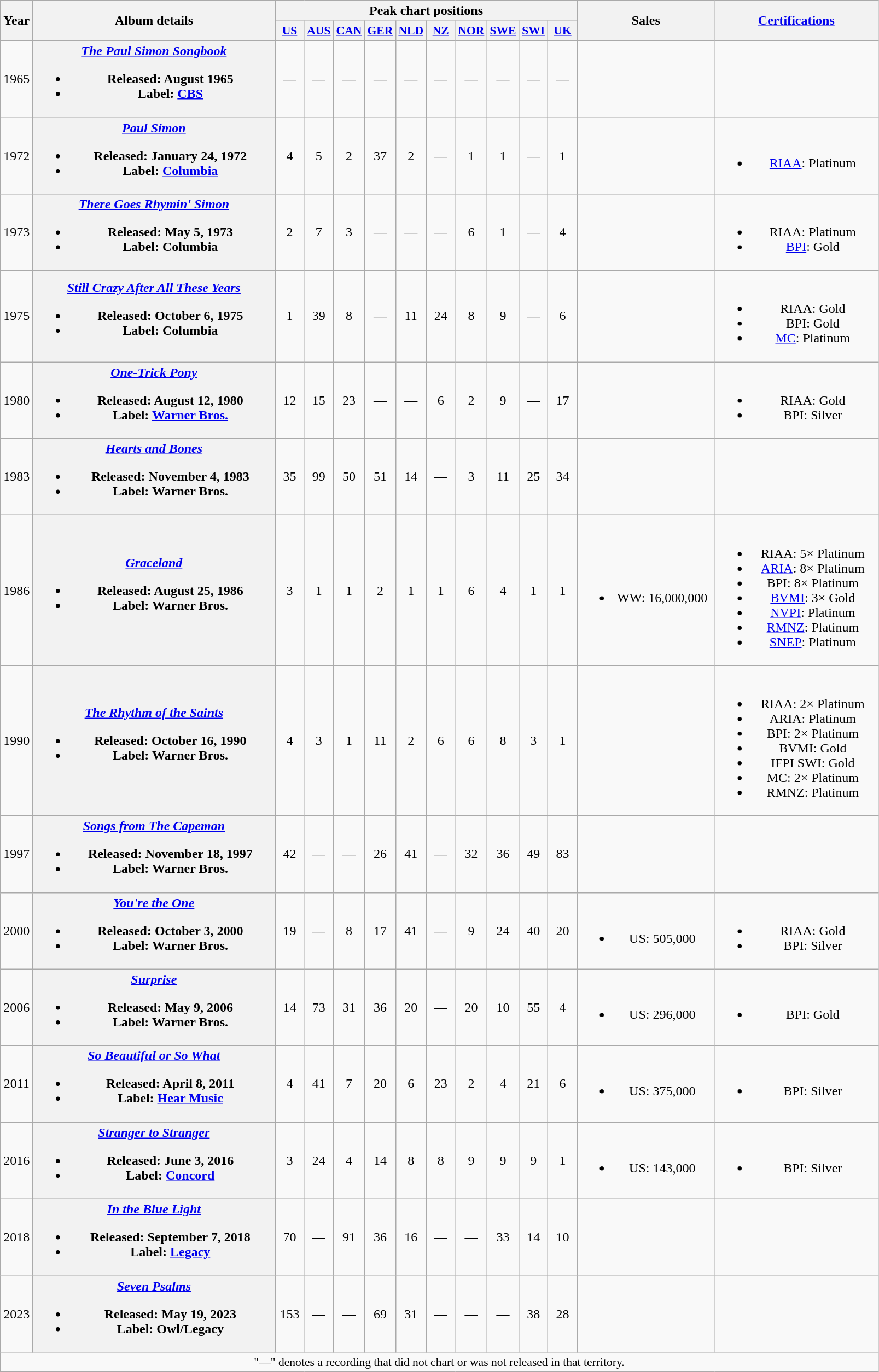<table class="wikitable plainrowheaders" style="text-align:center;" border="1">
<tr>
<th scope="col" rowspan="2">Year</th>
<th scope="col" rowspan="2" style="width:18em;">Album details</th>
<th colspan="10" scope="col">Peak chart positions</th>
<th scope="col" rowspan="2" style="width:10em;">Sales</th>
<th scope="col" rowspan="2" style="width:12em;"><a href='#'>Certifications</a></th>
</tr>
<tr>
<th scope="col" style="width:2em;font-size:90%;"><a href='#'>US</a><br></th>
<th scope="col" style="width:2em;font-size:90%;"><a href='#'>AUS</a><br></th>
<th scope="col" style="width:2em;font-size:90%;"><a href='#'>CAN</a><br></th>
<th scope="col" style="width:2em;font-size:90%;"><a href='#'>GER</a><br></th>
<th scope="col" style="width:2em;font-size:90%;"><a href='#'>NLD</a><br></th>
<th scope="col" style="width:2em;font-size:90%;"><a href='#'>NZ</a><br></th>
<th scope="col" style="width:2em;font-size:90%;"><a href='#'>NOR</a><br></th>
<th scope="col" style="width:2em;font-size:90%;"><a href='#'>SWE</a><br></th>
<th scope="col" style="width:2em;font-size:90%;"><a href='#'>SWI</a><br></th>
<th scope="col" style="width:2em;font-size:90%;"><a href='#'>UK</a><br></th>
</tr>
<tr>
<td align="center">1965</td>
<th scope="row"><em><a href='#'>The Paul Simon Songbook</a></em><br><ul><li>Released: August 1965</li><li>Label: <a href='#'>CBS</a></li></ul></th>
<td>—</td>
<td>—</td>
<td>—</td>
<td>—</td>
<td>—</td>
<td>—</td>
<td>—</td>
<td>—</td>
<td>—</td>
<td>—</td>
<td></td>
<td></td>
</tr>
<tr>
<td align="center">1972</td>
<th scope="row"><em><a href='#'>Paul Simon</a></em><br><ul><li>Released: January 24, 1972</li><li>Label: <a href='#'>Columbia</a></li></ul></th>
<td>4</td>
<td>5</td>
<td>2</td>
<td>37</td>
<td>2</td>
<td>—</td>
<td>1</td>
<td>1</td>
<td>—</td>
<td>1</td>
<td></td>
<td><br><ul><li><a href='#'>RIAA</a>: Platinum</li></ul></td>
</tr>
<tr>
<td align="center">1973</td>
<th scope="row"><em><a href='#'>There Goes Rhymin' Simon</a></em><br><ul><li>Released: May 5, 1973</li><li>Label: Columbia</li></ul></th>
<td>2</td>
<td>7</td>
<td>3</td>
<td>—</td>
<td>—</td>
<td>—</td>
<td>6</td>
<td>1</td>
<td>—</td>
<td>4</td>
<td></td>
<td><br><ul><li>RIAA: Platinum</li><li><a href='#'>BPI</a>: Gold</li></ul></td>
</tr>
<tr>
<td align="center">1975</td>
<th scope="row"><em><a href='#'>Still Crazy After All These Years</a></em><br><ul><li>Released: October 6, 1975</li><li>Label: Columbia</li></ul></th>
<td>1</td>
<td>39</td>
<td>8</td>
<td>—</td>
<td>11</td>
<td>24</td>
<td>8</td>
<td>9</td>
<td>—</td>
<td>6</td>
<td></td>
<td><br><ul><li>RIAA: Gold</li><li>BPI: Gold</li><li><a href='#'>MC</a>: Platinum</li></ul></td>
</tr>
<tr>
<td align="center">1980</td>
<th scope="row"><a href='#'><em>One-Trick Pony</em></a><br><ul><li>Released: August 12, 1980</li><li>Label: <a href='#'>Warner Bros.</a></li></ul></th>
<td>12</td>
<td>15</td>
<td>23</td>
<td>—</td>
<td>—</td>
<td>6</td>
<td>2</td>
<td>9</td>
<td>—</td>
<td>17</td>
<td></td>
<td><br><ul><li>RIAA: Gold</li><li>BPI: Silver</li></ul></td>
</tr>
<tr>
<td align="center">1983</td>
<th scope="row"><em><a href='#'>Hearts and Bones</a></em><br><ul><li>Released: November 4, 1983</li><li>Label: Warner Bros.</li></ul></th>
<td>35</td>
<td>99</td>
<td>50</td>
<td>51</td>
<td>14</td>
<td>—</td>
<td>3</td>
<td>11</td>
<td>25</td>
<td>34</td>
<td></td>
<td></td>
</tr>
<tr>
<td align="center">1986</td>
<th scope="row"><em><a href='#'>Graceland</a></em><br><ul><li>Released: August 25, 1986</li><li>Label: Warner Bros.</li></ul></th>
<td>3</td>
<td>1</td>
<td>1</td>
<td>2</td>
<td>1</td>
<td>1</td>
<td>6</td>
<td>4</td>
<td>1</td>
<td>1</td>
<td><br><ul><li>WW: 16,000,000</li></ul></td>
<td><br><ul><li>RIAA: 5× Platinum</li><li><a href='#'>ARIA</a>: 8× Platinum</li><li>BPI: 8× Platinum</li><li><a href='#'>BVMI</a>: 3× Gold</li><li><a href='#'>NVPI</a>: Platinum</li><li><a href='#'>RMNZ</a>: Platinum</li><li><a href='#'>SNEP</a>: Platinum</li></ul></td>
</tr>
<tr>
<td align="center">1990</td>
<th scope="row"><em><a href='#'>The Rhythm of the Saints</a></em><br><ul><li>Released: October 16, 1990</li><li>Label: Warner Bros.</li></ul></th>
<td>4</td>
<td>3</td>
<td>1</td>
<td>11</td>
<td>2</td>
<td>6</td>
<td>6</td>
<td>8</td>
<td>3</td>
<td>1</td>
<td></td>
<td><br><ul><li>RIAA: 2× Platinum</li><li>ARIA: Platinum</li><li>BPI: 2× Platinum</li><li>BVMI: Gold</li><li>IFPI SWI: Gold</li><li>MC: 2× Platinum</li><li>RMNZ: Platinum</li></ul></td>
</tr>
<tr>
<td align="center">1997</td>
<th scope="row"><em><a href='#'>Songs from The Capeman</a></em><br><ul><li>Released: November 18, 1997</li><li>Label: Warner Bros.</li></ul></th>
<td>42</td>
<td>—</td>
<td>—</td>
<td>26</td>
<td>41</td>
<td>—</td>
<td>32</td>
<td>36</td>
<td>49</td>
<td>83</td>
<td></td>
<td></td>
</tr>
<tr>
<td align="center">2000</td>
<th scope="row"><em><a href='#'>You're the One</a></em><br><ul><li>Released: October 3, 2000</li><li>Label: Warner Bros.</li></ul></th>
<td>19</td>
<td>—</td>
<td>8</td>
<td>17</td>
<td>41</td>
<td>—</td>
<td>9</td>
<td>24</td>
<td>40</td>
<td>20</td>
<td><br><ul><li>US: 505,000</li></ul></td>
<td><br><ul><li>RIAA: Gold</li><li>BPI: Silver</li></ul></td>
</tr>
<tr>
<td align="center">2006</td>
<th scope="row"><em><a href='#'>Surprise</a></em><br><ul><li>Released: May 9, 2006</li><li>Label: Warner Bros.</li></ul></th>
<td>14</td>
<td>73</td>
<td>31</td>
<td>36</td>
<td>20</td>
<td>—</td>
<td>20</td>
<td>10</td>
<td>55</td>
<td>4</td>
<td><br><ul><li>US: 296,000</li></ul></td>
<td><br><ul><li>BPI: Gold</li></ul></td>
</tr>
<tr>
<td align="center">2011</td>
<th scope="row"><em><a href='#'>So Beautiful or So What</a></em><br><ul><li>Released: April 8, 2011</li><li>Label: <a href='#'>Hear Music</a></li></ul></th>
<td>4</td>
<td>41</td>
<td>7</td>
<td>20</td>
<td>6</td>
<td>23</td>
<td>2</td>
<td>4</td>
<td>21</td>
<td>6</td>
<td><br><ul><li>US: 375,000</li></ul></td>
<td><br><ul><li>BPI: Silver</li></ul></td>
</tr>
<tr>
<td align="center">2016</td>
<th scope="row"><em><a href='#'>Stranger to Stranger</a></em><br><ul><li>Released: June 3, 2016</li><li>Label: <a href='#'>Concord</a></li></ul></th>
<td>3</td>
<td>24</td>
<td>4</td>
<td>14</td>
<td>8</td>
<td>8</td>
<td>9</td>
<td>9</td>
<td>9</td>
<td>1</td>
<td><br><ul><li>US: 143,000</li></ul></td>
<td><br><ul><li>BPI: Silver</li></ul></td>
</tr>
<tr>
<td align="center">2018</td>
<th scope="row"><em><a href='#'>In the Blue Light</a></em><br><ul><li>Released: September 7, 2018</li><li>Label: <a href='#'>Legacy</a></li></ul></th>
<td>70</td>
<td>—</td>
<td>91</td>
<td>36</td>
<td>16</td>
<td>—</td>
<td>—</td>
<td>33</td>
<td>14</td>
<td>10</td>
<td></td>
<td></td>
</tr>
<tr>
<td align="center">2023</td>
<th scope="row"><em><a href='#'>Seven Psalms</a></em><br><ul><li>Released: May 19, 2023</li><li>Label: Owl/Legacy</li></ul></th>
<td>153</td>
<td>—</td>
<td>—</td>
<td>69</td>
<td>31</td>
<td>—</td>
<td>—</td>
<td>—</td>
<td>38</td>
<td>28</td>
<td></td>
<td></td>
</tr>
<tr>
<td colspan="18" style="font-size:90%">"—" denotes a recording that did not chart or was not released in that territory.</td>
</tr>
</table>
